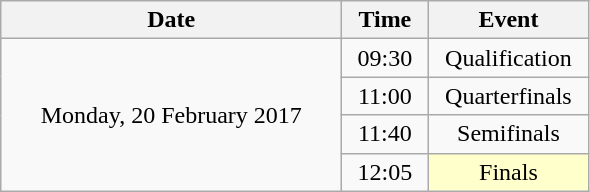<table class = "wikitable" style="text-align:center;">
<tr>
<th width=220>Date</th>
<th width=50>Time</th>
<th width=100>Event</th>
</tr>
<tr>
<td rowspan=4>Monday, 20 February 2017</td>
<td>09:30</td>
<td>Qualification</td>
</tr>
<tr>
<td>11:00</td>
<td>Quarterfinals</td>
</tr>
<tr>
<td>11:40</td>
<td>Semifinals</td>
</tr>
<tr>
<td>12:05</td>
<td bgcolor=ffffcc>Finals</td>
</tr>
</table>
